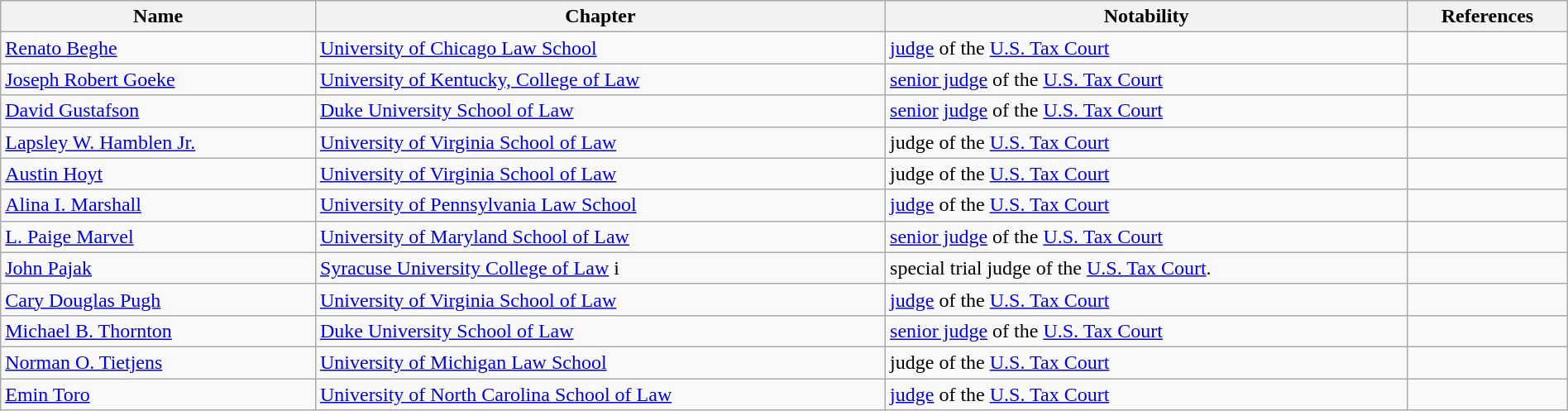<table class="wikitable sortable" style="width:100%;">
<tr>
<th>Name</th>
<th>Chapter</th>
<th>Notability</th>
<th>References</th>
</tr>
<tr>
<td><a href='#'>Renato Beghe</a></td>
<td><a href='#'>University of Chicago Law School</a></td>
<td><a href='#'>judge</a> of the <a href='#'>U.S. Tax Court</a></td>
<td></td>
</tr>
<tr>
<td><a href='#'>Joseph Robert Goeke</a></td>
<td><a href='#'>University of Kentucky, College of Law</a></td>
<td><a href='#'>senior judge</a> of the <a href='#'>U.S. Tax Court</a></td>
<td></td>
</tr>
<tr>
<td><a href='#'>David Gustafson</a></td>
<td><a href='#'>Duke University School of Law</a></td>
<td><a href='#'>senior</a> <a href='#'>judge</a> of the <a href='#'>U.S. Tax Court</a></td>
<td></td>
</tr>
<tr>
<td><a href='#'>Lapsley W. Hamblen Jr.</a></td>
<td><a href='#'>University of Virginia School of Law</a></td>
<td>judge of the <a href='#'>U.S. Tax Court</a></td>
<td></td>
</tr>
<tr>
<td><a href='#'>Austin Hoyt</a></td>
<td><a href='#'>University of Virginia School of Law</a></td>
<td>judge of the <a href='#'>U.S. Tax Court</a></td>
<td></td>
</tr>
<tr>
<td><a href='#'>Alina I. Marshall</a></td>
<td><a href='#'>University of Pennsylvania Law School</a></td>
<td><a href='#'>judge</a> of the <a href='#'>U.S. Tax Court</a></td>
<td></td>
</tr>
<tr>
<td><a href='#'>L. Paige Marvel</a></td>
<td><a href='#'>University of Maryland School of Law</a></td>
<td><a href='#'>senior judge</a> of the <a href='#'>U.S. Tax Court</a></td>
<td></td>
</tr>
<tr>
<td><a href='#'>John Pajak</a></td>
<td><a href='#'>Syracuse University College of Law</a> i</td>
<td>special trial judge of the <a href='#'>U.S. Tax Court</a>.</td>
<td></td>
</tr>
<tr>
<td><a href='#'>Cary Douglas Pugh</a></td>
<td><a href='#'>University of Virginia School of Law</a></td>
<td><a href='#'>judge</a> of the <a href='#'>U.S. Tax Court</a></td>
<td></td>
</tr>
<tr>
<td><a href='#'>Michael B. Thornton</a></td>
<td><a href='#'>Duke University School of Law</a></td>
<td><a href='#'>senior judge</a> of the <a href='#'>U.S. Tax Court</a></td>
<td></td>
</tr>
<tr>
<td><a href='#'>Norman O. Tietjens</a></td>
<td><a href='#'>University of Michigan Law School</a></td>
<td>judge of the <a href='#'>U.S. Tax Court</a></td>
<td></td>
</tr>
<tr>
<td><a href='#'>Emin Toro</a></td>
<td><a href='#'>University of North Carolina School of Law</a></td>
<td><a href='#'>judge</a> of the <a href='#'>U.S. Tax Court</a></td>
<td></td>
</tr>
</table>
